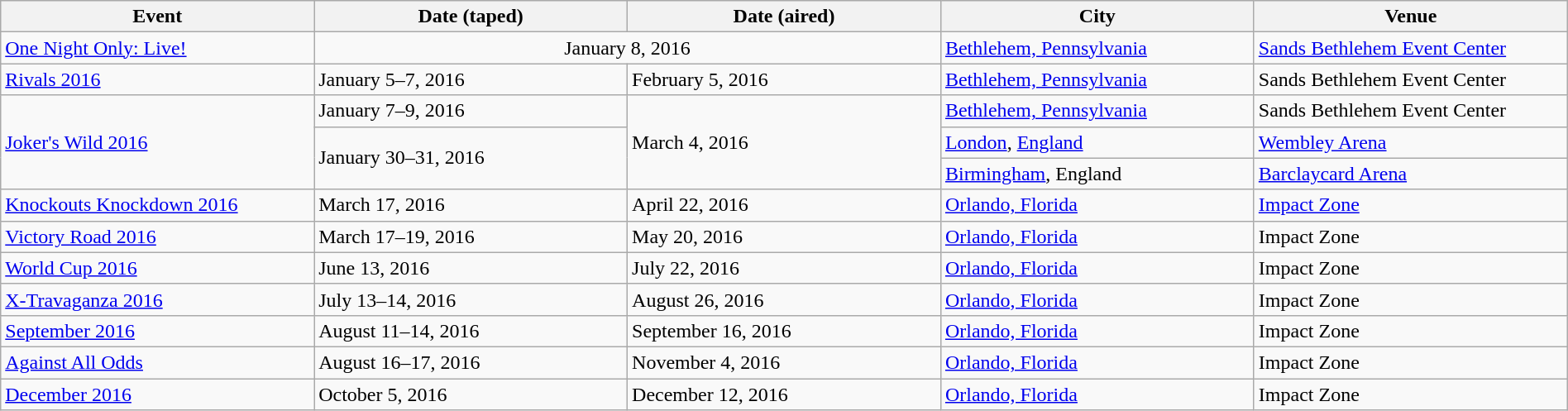<table class="wikitable sortable" width="100%" style="align: center">
<tr>
<th width="20%">Event</th>
<th width="20%">Date (taped)</th>
<th width="20%">Date (aired)</th>
<th width="20%">City</th>
<th width="20%">Venue</th>
</tr>
<tr>
<td><a href='#'>One Night Only: Live!</a></td>
<td colspan="2" align="center">January 8, 2016</td>
<td><a href='#'>Bethlehem, Pennsylvania</a></td>
<td><a href='#'>Sands Bethlehem Event Center</a></td>
</tr>
<tr>
<td><a href='#'>Rivals 2016</a></td>
<td>January 5–7, 2016</td>
<td>February 5, 2016</td>
<td><a href='#'>Bethlehem, Pennsylvania</a></td>
<td>Sands Bethlehem Event Center</td>
</tr>
<tr>
<td rowspan="3"><a href='#'>Joker's Wild 2016</a></td>
<td>January 7–9, 2016</td>
<td rowspan="3">March 4, 2016</td>
<td><a href='#'>Bethlehem, Pennsylvania</a></td>
<td>Sands Bethlehem Event Center</td>
</tr>
<tr>
<td rowspan="2">January 30–31, 2016</td>
<td><a href='#'>London</a>, <a href='#'>England</a></td>
<td><a href='#'>Wembley Arena</a></td>
</tr>
<tr>
<td><a href='#'>Birmingham</a>, England</td>
<td><a href='#'>Barclaycard Arena</a></td>
</tr>
<tr>
<td><a href='#'>Knockouts Knockdown 2016</a></td>
<td>March 17, 2016</td>
<td>April 22, 2016</td>
<td><a href='#'>Orlando, Florida</a></td>
<td><a href='#'>Impact Zone</a></td>
</tr>
<tr>
<td><a href='#'>Victory Road 2016</a></td>
<td>March 17–19, 2016</td>
<td>May 20, 2016</td>
<td><a href='#'>Orlando, Florida</a></td>
<td>Impact Zone</td>
</tr>
<tr>
<td><a href='#'>World Cup 2016</a></td>
<td>June 13, 2016</td>
<td>July 22, 2016</td>
<td><a href='#'>Orlando, Florida</a></td>
<td>Impact Zone</td>
</tr>
<tr>
<td><a href='#'>X-Travaganza 2016</a></td>
<td>July 13–14, 2016</td>
<td>August 26, 2016</td>
<td><a href='#'>Orlando, Florida</a></td>
<td>Impact Zone</td>
</tr>
<tr>
<td><a href='#'>September 2016</a></td>
<td>August 11–14, 2016</td>
<td>September 16, 2016</td>
<td><a href='#'>Orlando, Florida</a></td>
<td>Impact Zone</td>
</tr>
<tr>
<td><a href='#'>Against All Odds</a></td>
<td>August 16–17, 2016</td>
<td>November 4, 2016</td>
<td><a href='#'>Orlando, Florida</a></td>
<td>Impact Zone</td>
</tr>
<tr>
<td><a href='#'>December 2016</a></td>
<td>October 5, 2016</td>
<td>December 12, 2016</td>
<td><a href='#'>Orlando, Florida</a></td>
<td>Impact Zone</td>
</tr>
</table>
